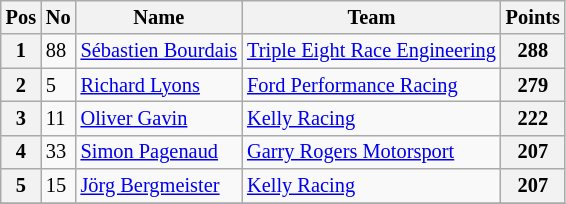<table class="wikitable" style="font-size: 85%;">
<tr>
<th>Pos</th>
<th>No</th>
<th>Name</th>
<th>Team</th>
<th>Points</th>
</tr>
<tr>
<th>1</th>
<td>88</td>
<td> <a href='#'>Sébastien Bourdais</a></td>
<td><a href='#'>Triple Eight Race Engineering</a></td>
<th>288</th>
</tr>
<tr>
<th>2</th>
<td>5</td>
<td> <a href='#'>Richard Lyons</a></td>
<td><a href='#'>Ford Performance Racing</a></td>
<th>279</th>
</tr>
<tr>
<th>3</th>
<td>11</td>
<td> <a href='#'>Oliver Gavin</a></td>
<td><a href='#'>Kelly Racing</a></td>
<th>222</th>
</tr>
<tr>
<th>4</th>
<td>33</td>
<td> <a href='#'>Simon Pagenaud</a></td>
<td><a href='#'>Garry Rogers Motorsport</a></td>
<th>207</th>
</tr>
<tr>
<th>5</th>
<td>15</td>
<td> <a href='#'>Jörg Bergmeister</a></td>
<td><a href='#'>Kelly Racing</a></td>
<th>207</th>
</tr>
<tr>
</tr>
</table>
